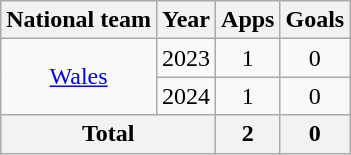<table class="wikitable" style="text-align: center;">
<tr>
<th>National team</th>
<th>Year</th>
<th>Apps</th>
<th>Goals</th>
</tr>
<tr>
<td rowspan="2"><a href='#'>Wales</a></td>
<td>2023</td>
<td>1</td>
<td>0</td>
</tr>
<tr>
<td>2024</td>
<td>1</td>
<td>0</td>
</tr>
<tr>
<th colspan="2">Total</th>
<th>2</th>
<th>0</th>
</tr>
</table>
